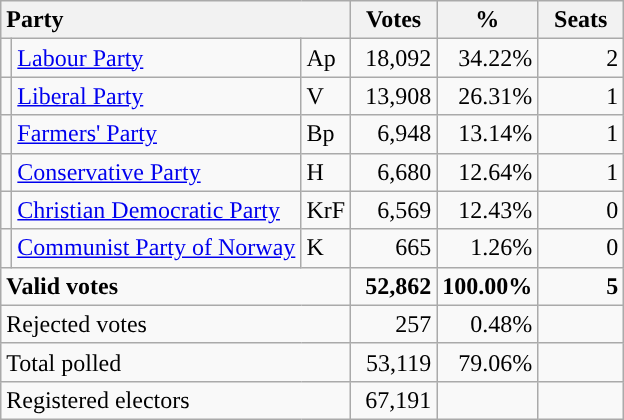<table class="wikitable" border="1" style="text-align:right;">
<tr>
<th style="text-align:left;" colspan=3>Party</th>
<th align=center width="50">Votes</th>
<th align=center width="50">%</th>
<th align=center width="50">Seats</th>
</tr>
<tr>
<td style="color:inherit;background:"></td>
<td align=left><a href='#'>Labour Party</a></td>
<td align=left>Ap</td>
<td>18,092</td>
<td>34.22%</td>
<td>2</td>
</tr>
<tr>
<td style="color:inherit;background:"></td>
<td align=left><a href='#'>Liberal Party</a></td>
<td align=left>V</td>
<td>13,908</td>
<td>26.31%</td>
<td>1</td>
</tr>
<tr>
<td style="color:inherit;background:"></td>
<td align=left><a href='#'>Farmers' Party</a></td>
<td align=left>Bp</td>
<td>6,948</td>
<td>13.14%</td>
<td>1</td>
</tr>
<tr>
<td style="color:inherit;background:"></td>
<td align=left><a href='#'>Conservative Party</a></td>
<td align=left>H</td>
<td>6,680</td>
<td>12.64%</td>
<td>1</td>
</tr>
<tr>
<td style="color:inherit;background:"></td>
<td align=left><a href='#'>Christian Democratic Party</a></td>
<td align=left>KrF</td>
<td>6,569</td>
<td>12.43%</td>
<td>0</td>
</tr>
<tr>
<td style="color:inherit;background:"></td>
<td align=left><a href='#'>Communist Party of Norway</a></td>
<td align=left>K</td>
<td>665</td>
<td>1.26%</td>
<td>0</td>
</tr>
<tr style="font-weight:bold">
<td align=left colspan=3>Valid votes</td>
<td>52,862</td>
<td>100.00%</td>
<td>5</td>
</tr>
<tr>
<td align=left colspan=3>Rejected votes</td>
<td>257</td>
<td>0.48%</td>
<td></td>
</tr>
<tr>
<td align=left colspan=3>Total polled</td>
<td>53,119</td>
<td>79.06%</td>
<td></td>
</tr>
<tr>
<td align=left colspan=3>Registered electors</td>
<td>67,191</td>
<td></td>
<td></td>
</tr>
</table>
